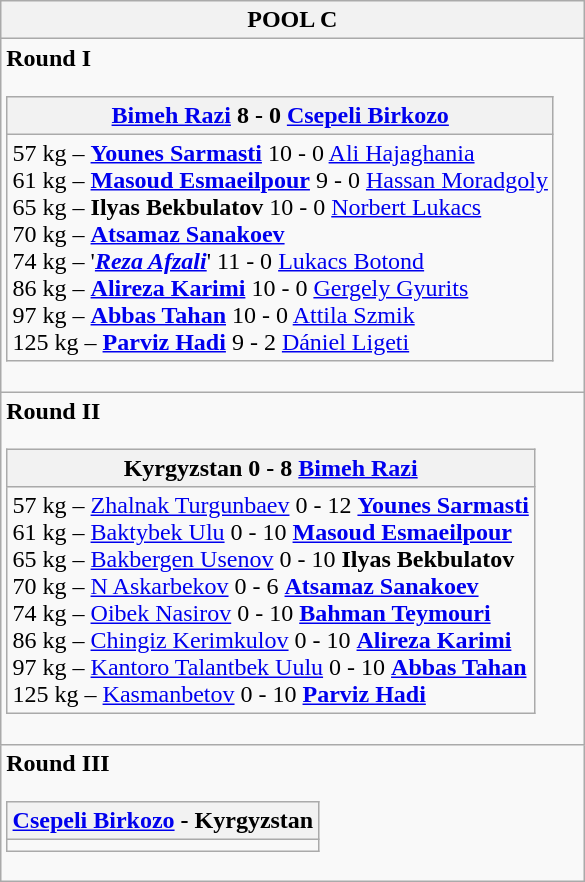<table class="wikitable outercollapse">
<tr>
<th>POOL C</th>
</tr>
<tr>
<td><strong>Round I</strong><br><table class="wikitable collapsible innercollapse">
<tr>
<th> <a href='#'>Bimeh Razi</a> 8 - 0  <a href='#'>Csepeli Birkozo</a></th>
</tr>
<tr>
<td>57 kg – <strong><a href='#'>Younes Sarmasti</a></strong>  10 -  0  <a href='#'>Ali Hajaghania</a><br>61 kg – <strong><a href='#'>Masoud Esmaeilpour</a></strong>   9 - 0  <a href='#'>Hassan Moradgoly</a><br>65 kg – <strong>Ilyas Bekbulatov</strong>  10 - 0  <a href='#'>Norbert Lukacs</a><br>70 kg – <strong><a href='#'>Atsamaz Sanakoev</a></strong><br>74 kg – '<strong><em><a href='#'>Reza Afzali</a></em></strong>'  11 - 0  <a href='#'>Lukacs Botond</a><br>86 kg – <strong><a href='#'>Alireza Karimi</a></strong>  10 - 0  <a href='#'>Gergely Gyurits</a><br>97 kg – <strong><a href='#'>Abbas Tahan</a></strong>  10 - 0  <a href='#'>Attila Szmik</a><br>125 kg – <strong><a href='#'>Parviz Hadi</a></strong>  9 - 2  <a href='#'>Dániel Ligeti</a></td>
</tr>
</table>
</td>
</tr>
<tr>
<td><strong>Round II</strong><br><table class="wikitable collapsible innercollapse">
<tr>
<th> Kyrgyzstan 0 - 8  <a href='#'>Bimeh Razi</a></th>
</tr>
<tr>
<td>57 kg – <a href='#'>Zhalnak Turgunbaev</a>  0 - 12  <strong><a href='#'>Younes Sarmasti</a></strong><br>61 kg – <a href='#'>Baktybek Ulu</a>   0 - 10  <strong><a href='#'>Masoud Esmaeilpour</a></strong><br>65 kg – <a href='#'>Bakbergen Usenov</a>  0 - 10  <strong>Ilyas Bekbulatov</strong><br>70 kg – <a href='#'>N Askarbekov</a>  0 - 6  <strong><a href='#'>Atsamaz Sanakoev</a></strong><br>74 kg – <a href='#'>Oibek Nasirov</a>  0 - 10  <strong><a href='#'>Bahman Teymouri</a></strong><br>86 kg – <a href='#'>Chingiz Kerimkulov</a>  0 - 10  <strong><a href='#'>Alireza Karimi</a></strong><br>97 kg – <a href='#'>Kantoro Talantbek Uulu</a>  0 - 10  <strong><a href='#'>Abbas Tahan</a></strong><br>125 kg – <a href='#'>Kasmanbetov</a>  0 - 10  <strong><a href='#'>Parviz Hadi</a></strong></td>
</tr>
</table>
</td>
</tr>
<tr>
<td><strong>Round III</strong><br><table class="wikitable collapsible innercollapse">
<tr>
<th> <a href='#'>Csepeli Birkozo</a>  -   Kyrgyzstan</th>
</tr>
<tr>
<td></td>
</tr>
</table>
</td>
</tr>
</table>
